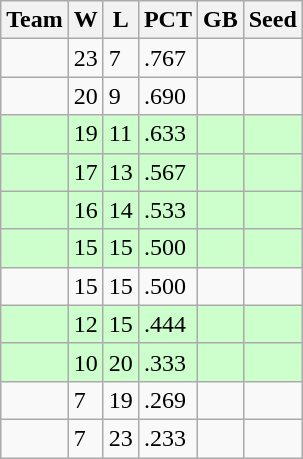<table class=wikitable>
<tr>
<th>Team</th>
<th>W</th>
<th>L</th>
<th>PCT</th>
<th>GB</th>
<th>Seed</th>
</tr>
<tr>
<td></td>
<td>23</td>
<td>7</td>
<td>.767</td>
<td></td>
<td></td>
</tr>
<tr>
<td></td>
<td>20</td>
<td>9</td>
<td>.690</td>
<td></td>
<td></td>
</tr>
<tr bgcolor=#ccffcc>
<td></td>
<td>19</td>
<td>11</td>
<td>.633</td>
<td></td>
<td></td>
</tr>
<tr bgcolor=#ccffcc>
<td></td>
<td>17</td>
<td>13</td>
<td>.567</td>
<td></td>
<td></td>
</tr>
<tr bgcolor=#ccffcc>
<td></td>
<td>16</td>
<td>14</td>
<td>.533</td>
<td></td>
<td></td>
</tr>
<tr bgcolor=#ccffcc>
<td></td>
<td>15</td>
<td>15</td>
<td>.500</td>
<td></td>
<td></td>
</tr>
<tr>
<td></td>
<td>15</td>
<td>15</td>
<td>.500</td>
<td></td>
<td></td>
</tr>
<tr bgcolor=#ccffcc>
<td></td>
<td>12</td>
<td>15</td>
<td>.444</td>
<td></td>
<td></td>
</tr>
<tr bgcolor=#ccffcc>
<td></td>
<td>10</td>
<td>20</td>
<td>.333</td>
<td></td>
<td></td>
</tr>
<tr>
<td></td>
<td>7</td>
<td>19</td>
<td>.269</td>
<td></td>
<td></td>
</tr>
<tr>
<td></td>
<td>7</td>
<td>23</td>
<td>.233</td>
<td></td>
<td></td>
</tr>
</table>
